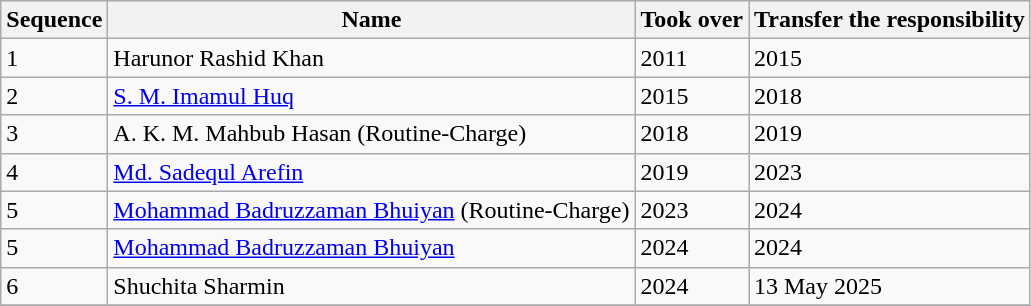<table class="wikitable sortable">
<tr>
<th>Sequence</th>
<th>Name</th>
<th>Took over</th>
<th>Transfer the responsibility</th>
</tr>
<tr>
<td>1</td>
<td>Harunor Rashid Khan</td>
<td>2011</td>
<td>2015</td>
</tr>
<tr>
<td>2</td>
<td><a href='#'>S. M. Imamul Huq</a></td>
<td>2015</td>
<td>2018</td>
</tr>
<tr>
<td>3</td>
<td>A. K. M. Mahbub Hasan (Routine-Charge)</td>
<td>2018</td>
<td>2019</td>
</tr>
<tr>
<td>4</td>
<td><a href='#'>Md. Sadequl Arefin</a></td>
<td>2019</td>
<td>2023</td>
</tr>
<tr>
<td>5</td>
<td><a href='#'>Mohammad Badruzzaman Bhuiyan</a> (Routine-Charge)</td>
<td>2023</td>
<td>2024</td>
</tr>
<tr>
<td>5</td>
<td><a href='#'>Mohammad Badruzzaman Bhuiyan</a></td>
<td>2024</td>
<td>2024</td>
</tr>
<tr>
<td>6</td>
<td>Shuchita Sharmin</td>
<td>2024</td>
<td>13 May 2025</td>
</tr>
<tr>
</tr>
</table>
